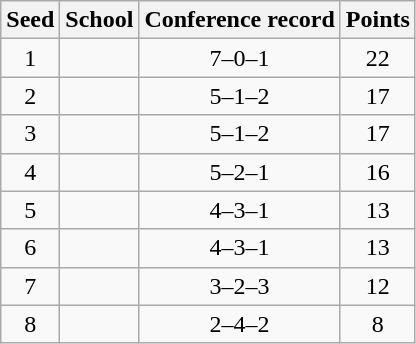<table class="wikitable" style="text-align:center">
<tr>
<th>Seed</th>
<th>School</th>
<th>Conference record</th>
<th>Points</th>
</tr>
<tr>
<td>1</td>
<td></td>
<td>7–0–1</td>
<td>22</td>
</tr>
<tr>
<td>2</td>
<td></td>
<td>5–1–2</td>
<td>17</td>
</tr>
<tr>
<td>3</td>
<td></td>
<td>5–1–2</td>
<td>17</td>
</tr>
<tr>
<td>4</td>
<td></td>
<td>5–2–1</td>
<td>16</td>
</tr>
<tr>
<td>5</td>
<td></td>
<td>4–3–1</td>
<td>13</td>
</tr>
<tr>
<td>6</td>
<td></td>
<td>4–3–1</td>
<td>13</td>
</tr>
<tr>
<td>7</td>
<td></td>
<td>3–2–3</td>
<td>12</td>
</tr>
<tr>
<td>8</td>
<td></td>
<td>2–4–2</td>
<td>8</td>
</tr>
</table>
